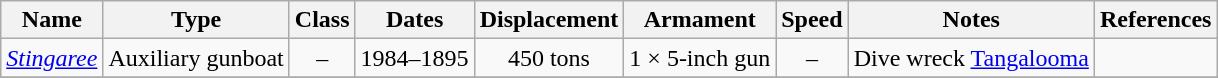<table class="wikitable" style="text-align: center">
<tr>
<th>Name</th>
<th>Type</th>
<th>Class</th>
<th>Dates</th>
<th>Displacement</th>
<th>Armament</th>
<th>Speed</th>
<th>Notes</th>
<th>References</th>
</tr>
<tr>
<td><a href='#'><em>Stingaree</em></a></td>
<td>Auxiliary gunboat</td>
<td>–</td>
<td>1984–1895</td>
<td>450 tons</td>
<td>1 × 5-inch gun</td>
<td>–</td>
<td>Dive wreck <a href='#'>Tangalooma</a></td>
<td></td>
</tr>
<tr>
</tr>
</table>
